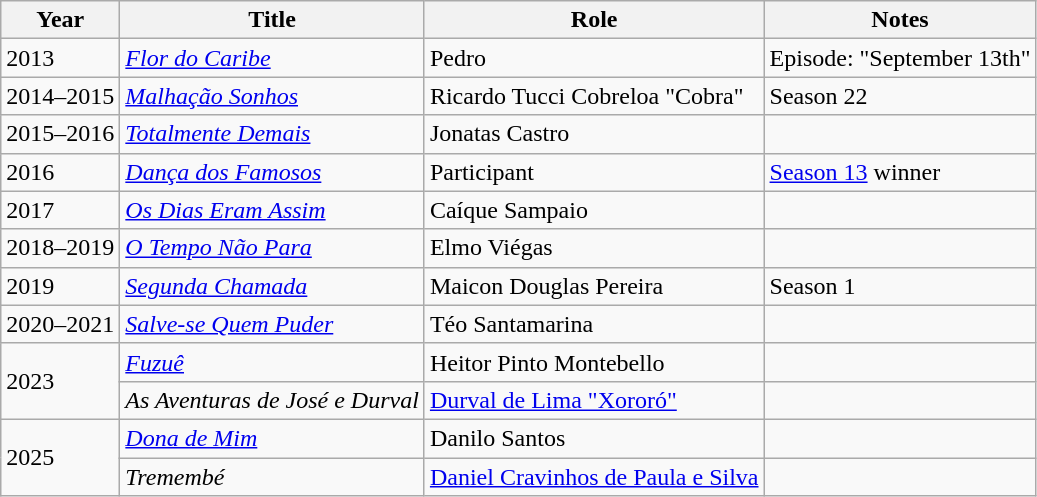<table class="wikitable">
<tr>
<th>Year</th>
<th>Title</th>
<th>Role</th>
<th>Notes</th>
</tr>
<tr>
<td>2013</td>
<td><em><a href='#'>Flor do Caribe</a></em></td>
<td>Pedro</td>
<td>Episode: "September 13th"</td>
</tr>
<tr>
<td>2014–2015</td>
<td><em><a href='#'>Malhação Sonhos</a> </em></td>
<td>Ricardo Tucci Cobreloa "Cobra"</td>
<td>Season 22</td>
</tr>
<tr>
<td>2015–2016</td>
<td><em><a href='#'>Totalmente Demais</a></em></td>
<td>Jonatas Castro</td>
<td></td>
</tr>
<tr>
<td>2016</td>
<td><em><a href='#'>Dança dos Famosos</a></em></td>
<td>Participant</td>
<td><a href='#'>Season 13</a> winner</td>
</tr>
<tr>
<td>2017</td>
<td><em><a href='#'>Os Dias Eram Assim</a></em></td>
<td>Caíque Sampaio</td>
<td></td>
</tr>
<tr>
<td>2018–2019</td>
<td><em><a href='#'>O Tempo Não Para</a></em></td>
<td>Elmo Viégas</td>
<td></td>
</tr>
<tr>
<td>2019</td>
<td><em><a href='#'>Segunda Chamada</a></em></td>
<td>Maicon Douglas Pereira</td>
<td>Season 1</td>
</tr>
<tr>
<td>2020–2021</td>
<td><em><a href='#'>Salve-se Quem Puder</a></em></td>
<td>Téo Santamarina</td>
<td></td>
</tr>
<tr>
<td rowspan="2">2023</td>
<td><em><a href='#'>Fuzuê</a></em></td>
<td>Heitor Pinto Montebello</td>
<td></td>
</tr>
<tr>
<td><em>As Aventuras de José e Durval</em></td>
<td><a href='#'>Durval de Lima "Xororó"</a></td>
<td></td>
</tr>
<tr>
<td rowspan="2">2025</td>
<td><em><a href='#'>Dona de Mim</a></em></td>
<td>Danilo Santos</td>
<td></td>
</tr>
<tr>
<td><em>Tremembé</em></td>
<td><a href='#'>Daniel Cravinhos de Paula e Silva</a></td>
<td></td>
</tr>
</table>
